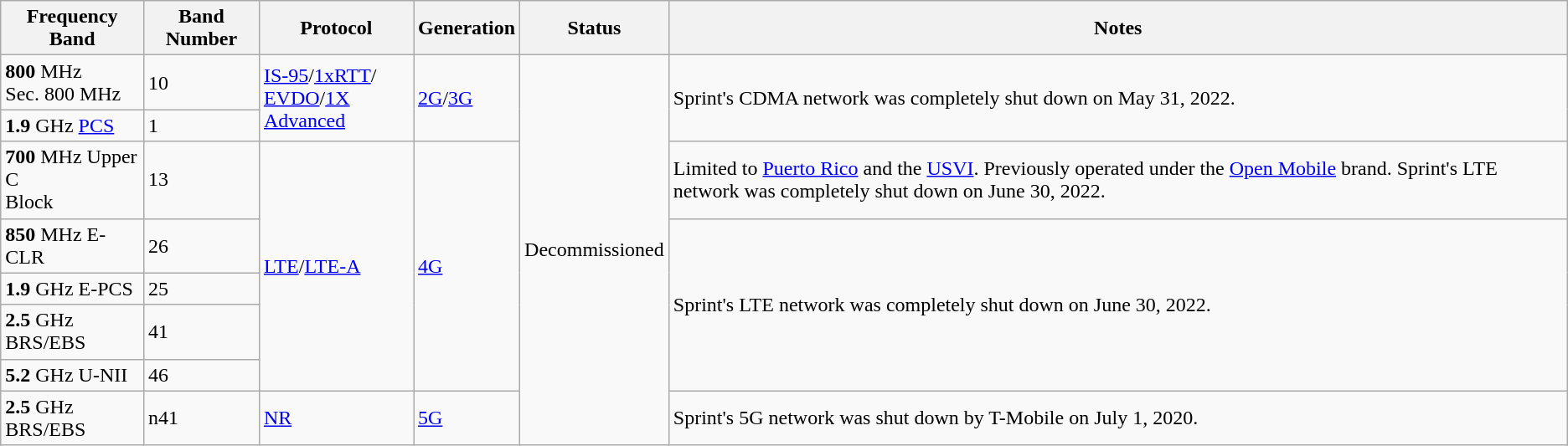<table class="wikitable sortable">
<tr>
<th>Frequency Band</th>
<th>Band Number</th>
<th>Protocol</th>
<th>Generation</th>
<th>Status</th>
<th>Notes</th>
</tr>
<tr>
<td><strong>800</strong> MHz<br>Sec. 800 MHz</td>
<td>10</td>
<td rowspan="2"><a href='#'>IS-95</a>/<a href='#'>1xRTT</a>/<br><a href='#'>EVDO</a>/<a href='#'>1X Advanced</a></td>
<td rowspan="2"><a href='#'>2G</a>/<a href='#'>3G</a></td>
<td rowspan="8">Decommissioned</td>
<td rowspan="2">Sprint's CDMA network was completely shut down on May 31, 2022.</td>
</tr>
<tr>
<td><strong>1.9</strong> GHz <a href='#'>PCS</a></td>
<td>1</td>
</tr>
<tr>
<td><strong>700</strong> MHz Upper C<br>Block</td>
<td>13</td>
<td rowspan="5"><a href='#'>LTE</a>/<a href='#'>LTE-A</a></td>
<td rowspan="5"><a href='#'>4G</a></td>
<td>Limited to <a href='#'>Puerto Rico</a> and the <a href='#'>USVI</a>. Previously operated under the <a href='#'>Open Mobile</a> brand. Sprint's LTE network was completely shut down on June 30, 2022.</td>
</tr>
<tr>
<td><strong>850</strong> MHz E-CLR</td>
<td>26</td>
<td rowspan="4">Sprint's LTE network was completely shut down on June 30, 2022.</td>
</tr>
<tr>
<td><strong>1.9</strong> GHz E-PCS</td>
<td>25</td>
</tr>
<tr>
<td><strong>2.5</strong> GHz BRS/EBS</td>
<td>41</td>
</tr>
<tr>
<td><strong>5.2</strong> GHz U-NII</td>
<td>46</td>
</tr>
<tr>
<td><strong>2.5</strong> GHz BRS/EBS</td>
<td>n41</td>
<td><a href='#'>NR</a></td>
<td><a href='#'>5G</a></td>
<td>Sprint's 5G network was shut down by T-Mobile on July 1, 2020.</td>
</tr>
</table>
